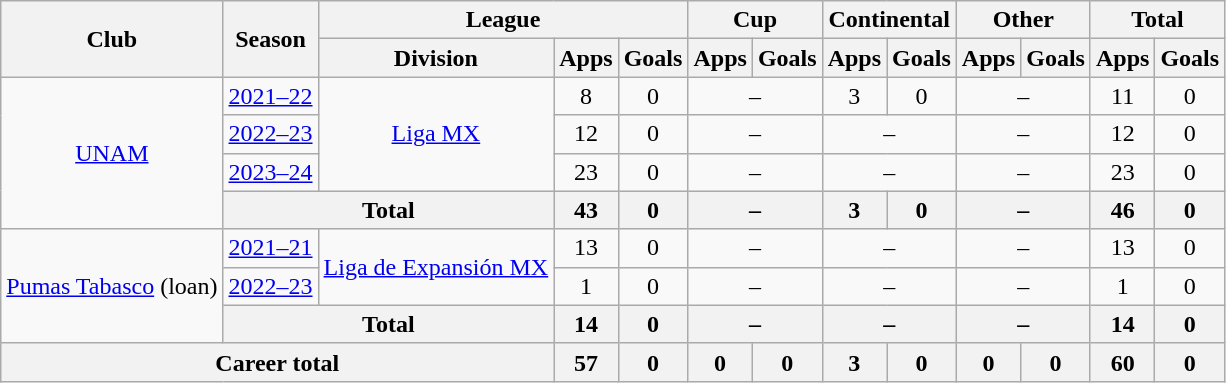<table class="wikitable" style="text-align: center">
<tr>
<th rowspan="2">Club</th>
<th rowspan="2">Season</th>
<th colspan="3">League</th>
<th colspan="2">Cup</th>
<th colspan="2">Continental</th>
<th colspan="2">Other</th>
<th colspan="2">Total</th>
</tr>
<tr>
<th>Division</th>
<th>Apps</th>
<th>Goals</th>
<th>Apps</th>
<th>Goals</th>
<th>Apps</th>
<th>Goals</th>
<th>Apps</th>
<th>Goals</th>
<th>Apps</th>
<th>Goals</th>
</tr>
<tr>
<td rowspan="4"><a href='#'>UNAM</a></td>
<td><a href='#'>2021–22</a></td>
<td rowspan="3"><a href='#'>Liga MX</a></td>
<td>8</td>
<td>0</td>
<td colspan="2">–</td>
<td>3</td>
<td>0</td>
<td colspan="2">–</td>
<td>11</td>
<td>0</td>
</tr>
<tr>
<td><a href='#'>2022–23</a></td>
<td>12</td>
<td>0</td>
<td colspan="2">–</td>
<td colspan="2">–</td>
<td colspan="2">–</td>
<td>12</td>
<td>0</td>
</tr>
<tr>
<td><a href='#'>2023–24</a></td>
<td>23</td>
<td>0</td>
<td colspan="2">–</td>
<td colspan="2">–</td>
<td colspan="2">–</td>
<td>23</td>
<td>0</td>
</tr>
<tr>
<th colspan="2">Total</th>
<th>43</th>
<th>0</th>
<th colspan="2">–</th>
<th>3</th>
<th>0</th>
<th colspan="2">–</th>
<th>46</th>
<th>0</th>
</tr>
<tr>
<td rowspan="3"><a href='#'>Pumas Tabasco</a> (loan)</td>
<td><a href='#'>2021–21</a></td>
<td rowspan="2"><a href='#'>Liga de Expansión MX</a></td>
<td>13</td>
<td>0</td>
<td colspan="2">–</td>
<td colspan="2">–</td>
<td colspan="2">–</td>
<td>13</td>
<td>0</td>
</tr>
<tr>
<td><a href='#'>2022–23</a></td>
<td>1</td>
<td>0</td>
<td colspan="2">–</td>
<td colspan="2">–</td>
<td colspan="2">–</td>
<td>1</td>
<td>0</td>
</tr>
<tr>
<th colspan="2">Total</th>
<th>14</th>
<th>0</th>
<th colspan="2">–</th>
<th colspan="2">–</th>
<th colspan="2">–</th>
<th>14</th>
<th>0</th>
</tr>
<tr>
<th colspan="3">Career total</th>
<th>57</th>
<th>0</th>
<th>0</th>
<th>0</th>
<th>3</th>
<th>0</th>
<th>0</th>
<th>0</th>
<th>60</th>
<th>0</th>
</tr>
</table>
